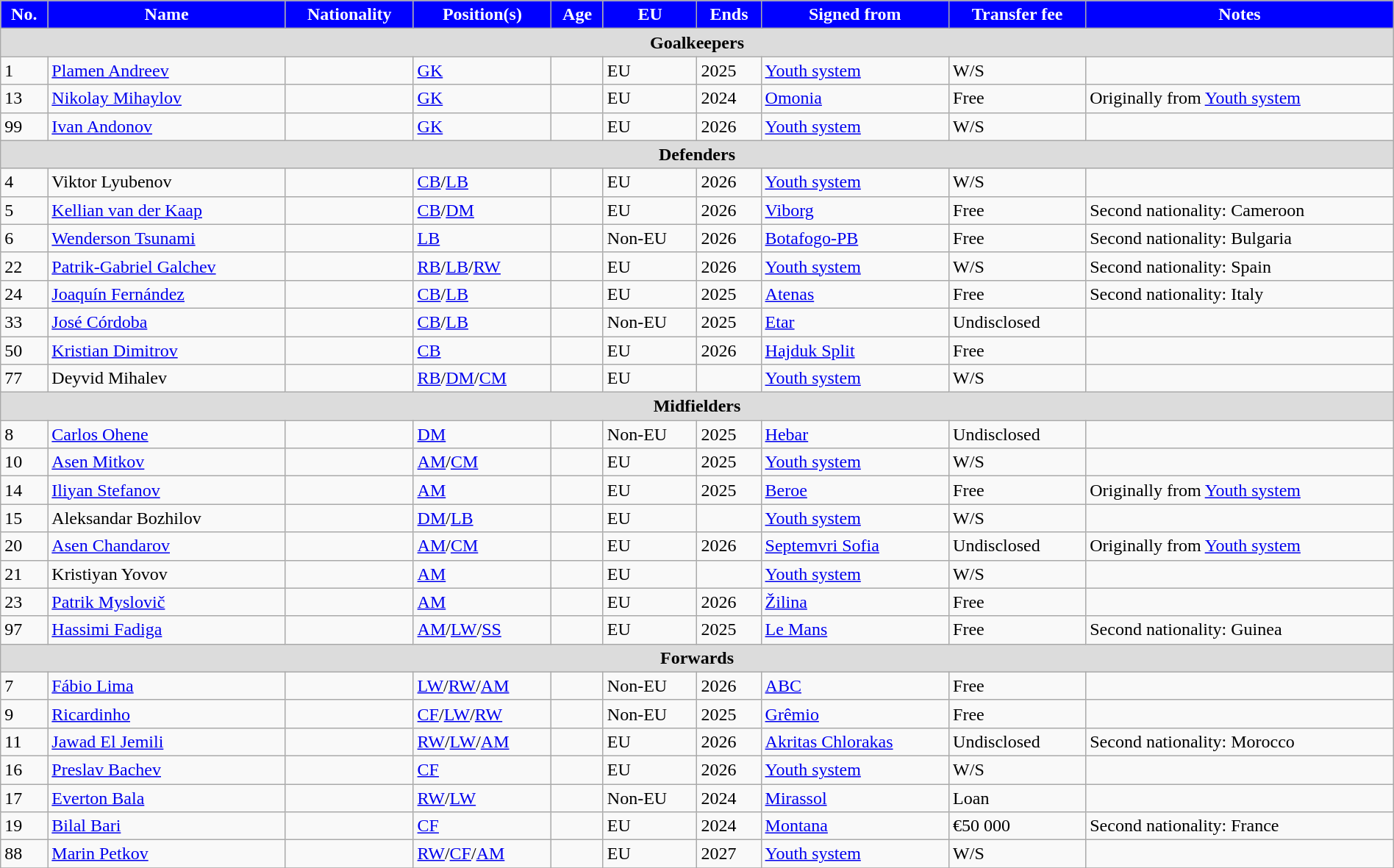<table class="wikitable" style="text-align:left; font-size:100%; width:100%;">
<tr>
<th style="background:#00f; color:white; text-align:center;">No.</th>
<th style="background:#00f; color:white; text-align:center;">Name</th>
<th style="background:#00f; color:white; text-align:center;">Nationality</th>
<th style="background:#00f; color:white; text-align:center;">Position(s)</th>
<th style="background:#00f; color:white; text-align:center;">Age</th>
<th style="background:#00f; color:white; text-align:center;">EU</th>
<th style="background:#00f; color:white; text-align:center;">Ends</th>
<th style="background:#00f; color:white; text-align:center;">Signed from</th>
<th style="background:#00f; color:white; text-align:center;">Transfer fee</th>
<th style="background:#00f; color:white; text-align:center;">Notes</th>
</tr>
<tr>
<th colspan="11" style="background:#dcdcdc; text-align:center;">Goalkeepers</th>
</tr>
<tr>
<td>1</td>
<td><a href='#'>Plamen Andreev</a></td>
<td></td>
<td><a href='#'>GK</a></td>
<td></td>
<td>EU</td>
<td>2025</td>
<td><a href='#'>Youth system</a></td>
<td>W/S</td>
<td></td>
</tr>
<tr>
<td>13</td>
<td><a href='#'>Nikolay Mihaylov</a></td>
<td></td>
<td><a href='#'>GK</a></td>
<td></td>
<td>EU</td>
<td>2024</td>
<td> <a href='#'>Omonia</a></td>
<td>Free</td>
<td>Originally from <a href='#'>Youth system</a></td>
</tr>
<tr>
<td>99</td>
<td><a href='#'>Ivan Andonov</a></td>
<td></td>
<td><a href='#'>GK</a></td>
<td></td>
<td>EU</td>
<td>2026</td>
<td><a href='#'>Youth system</a></td>
<td>W/S</td>
<td></td>
</tr>
<tr>
<th colspan="11" style="background:#dcdcdc; text-align:center;">Defenders</th>
</tr>
<tr>
<td>4</td>
<td>Viktor Lyubenov</td>
<td></td>
<td><a href='#'>CB</a>/<a href='#'>LB</a></td>
<td></td>
<td>EU</td>
<td>2026</td>
<td><a href='#'>Youth system</a></td>
<td>W/S</td>
<td></td>
</tr>
<tr>
<td>5</td>
<td><a href='#'>Kellian van der Kaap</a></td>
<td></td>
<td><a href='#'>CB</a>/<a href='#'>DM</a></td>
<td></td>
<td>EU</td>
<td>2026</td>
<td> <a href='#'>Viborg</a></td>
<td>Free</td>
<td>Second nationality: Cameroon</td>
</tr>
<tr>
<td>6</td>
<td><a href='#'>Wenderson Tsunami</a></td>
<td></td>
<td><a href='#'>LB</a></td>
<td></td>
<td>Non-EU</td>
<td>2026</td>
<td> <a href='#'>Botafogo-PB</a></td>
<td>Free</td>
<td>Second nationality: Bulgaria</td>
</tr>
<tr>
<td>22</td>
<td><a href='#'>Patrik-Gabriel Galchev</a></td>
<td></td>
<td><a href='#'>RB</a>/<a href='#'>LB</a>/<a href='#'>RW</a></td>
<td></td>
<td>EU</td>
<td>2026</td>
<td><a href='#'>Youth system</a></td>
<td>W/S</td>
<td>Second nationality: Spain</td>
</tr>
<tr>
<td>24</td>
<td><a href='#'>Joaquín Fernández</a></td>
<td></td>
<td><a href='#'>CB</a>/<a href='#'>LB</a></td>
<td></td>
<td>EU</td>
<td>2025</td>
<td> <a href='#'>Atenas</a></td>
<td>Free</td>
<td>Second nationality: Italy</td>
</tr>
<tr>
<td>33</td>
<td><a href='#'>José Córdoba</a></td>
<td></td>
<td><a href='#'>CB</a>/<a href='#'>LB</a></td>
<td></td>
<td>Non-EU</td>
<td>2025</td>
<td> <a href='#'>Etar</a></td>
<td>Undisclosed</td>
<td></td>
</tr>
<tr>
<td>50</td>
<td><a href='#'>Kristian Dimitrov</a></td>
<td></td>
<td><a href='#'>CB</a></td>
<td></td>
<td>EU</td>
<td>2026</td>
<td> <a href='#'>Hajduk Split</a></td>
<td>Free</td>
<td></td>
</tr>
<tr>
<td>77</td>
<td>Deyvid Mihalev</td>
<td></td>
<td><a href='#'>RB</a>/<a href='#'>DM</a>/<a href='#'>CM</a></td>
<td></td>
<td>EU</td>
<td></td>
<td><a href='#'>Youth system</a></td>
<td>W/S</td>
<td></td>
</tr>
<tr>
<th colspan="11" style="background:#dcdcdc; text-align:center;">Midfielders</th>
</tr>
<tr>
<td>8</td>
<td><a href='#'>Carlos Ohene</a></td>
<td></td>
<td><a href='#'>DM</a></td>
<td></td>
<td>Non-EU</td>
<td>2025</td>
<td> <a href='#'>Hebar</a></td>
<td>Undisclosed</td>
<td></td>
</tr>
<tr>
<td>10</td>
<td><a href='#'>Asen Mitkov</a></td>
<td></td>
<td><a href='#'>AM</a>/<a href='#'>CM</a></td>
<td></td>
<td>EU</td>
<td>2025</td>
<td><a href='#'>Youth system</a></td>
<td>W/S</td>
<td></td>
</tr>
<tr>
<td>14</td>
<td><a href='#'>Iliyan Stefanov</a></td>
<td></td>
<td><a href='#'>AM</a></td>
<td></td>
<td>EU</td>
<td>2025</td>
<td> <a href='#'>Beroe</a></td>
<td>Free</td>
<td>Originally from <a href='#'>Youth system</a></td>
</tr>
<tr>
<td>15</td>
<td>Aleksandar Bozhilov</td>
<td></td>
<td><a href='#'>DM</a>/<a href='#'>LB</a></td>
<td></td>
<td>EU</td>
<td></td>
<td><a href='#'>Youth system</a></td>
<td>W/S</td>
<td></td>
</tr>
<tr>
<td>20</td>
<td><a href='#'>Asen Chandarov</a></td>
<td></td>
<td><a href='#'>AM</a>/<a href='#'>CM</a></td>
<td></td>
<td>EU</td>
<td>2026</td>
<td> <a href='#'>Septemvri Sofia</a></td>
<td>Undisclosed</td>
<td>Originally from <a href='#'>Youth system</a></td>
</tr>
<tr>
<td>21</td>
<td>Kristiyan Yovov</td>
<td></td>
<td><a href='#'>AM</a></td>
<td></td>
<td>EU</td>
<td></td>
<td><a href='#'>Youth system</a></td>
<td>W/S</td>
<td></td>
</tr>
<tr>
<td>23</td>
<td><a href='#'>Patrik Myslovič</a></td>
<td></td>
<td><a href='#'>AM</a></td>
<td></td>
<td>EU</td>
<td>2026</td>
<td> <a href='#'>Žilina</a></td>
<td>Free</td>
<td></td>
</tr>
<tr>
<td>97</td>
<td><a href='#'>Hassimi Fadiga</a></td>
<td></td>
<td><a href='#'>AM</a>/<a href='#'>LW</a>/<a href='#'>SS</a></td>
<td></td>
<td>EU</td>
<td>2025</td>
<td> <a href='#'>Le Mans</a></td>
<td>Free</td>
<td>Second nationality: Guinea</td>
</tr>
<tr>
<th colspan="11" style="background:#dcdcdc; text-align:center;">Forwards</th>
</tr>
<tr>
<td>7</td>
<td><a href='#'>Fábio Lima</a></td>
<td></td>
<td><a href='#'>LW</a>/<a href='#'>RW</a>/<a href='#'>AM</a></td>
<td></td>
<td>Non-EU</td>
<td>2026</td>
<td> <a href='#'>ABC</a></td>
<td>Free</td>
<td></td>
</tr>
<tr>
<td>9</td>
<td><a href='#'>Ricardinho</a></td>
<td></td>
<td><a href='#'>CF</a>/<a href='#'>LW</a>/<a href='#'>RW</a></td>
<td></td>
<td>Non-EU</td>
<td>2025</td>
<td> <a href='#'>Grêmio</a></td>
<td>Free</td>
<td></td>
</tr>
<tr>
<td>11</td>
<td><a href='#'>Jawad El Jemili</a></td>
<td></td>
<td><a href='#'>RW</a>/<a href='#'>LW</a>/<a href='#'>AM</a></td>
<td></td>
<td>EU</td>
<td>2026</td>
<td> <a href='#'>Akritas Chlorakas</a></td>
<td>Undisclosed</td>
<td>Second nationality: Morocco</td>
</tr>
<tr>
<td>16</td>
<td><a href='#'>Preslav Bachev</a></td>
<td></td>
<td><a href='#'>CF</a></td>
<td></td>
<td>EU</td>
<td>2026</td>
<td><a href='#'>Youth system</a></td>
<td>W/S</td>
<td></td>
</tr>
<tr>
<td>17</td>
<td><a href='#'>Everton Bala</a></td>
<td></td>
<td><a href='#'>RW</a>/<a href='#'>LW</a></td>
<td></td>
<td>Non-EU</td>
<td>2024</td>
<td> <a href='#'>Mirassol</a></td>
<td>Loan</td>
<td></td>
</tr>
<tr>
<td>19</td>
<td><a href='#'>Bilal Bari</a></td>
<td></td>
<td><a href='#'>CF</a></td>
<td></td>
<td>EU</td>
<td>2024</td>
<td> <a href='#'>Montana</a></td>
<td>€50 000</td>
<td>Second nationality: France</td>
</tr>
<tr>
<td>88</td>
<td><a href='#'>Marin Petkov</a></td>
<td></td>
<td><a href='#'>RW</a>/<a href='#'>CF</a>/<a href='#'>AM</a></td>
<td></td>
<td>EU</td>
<td>2027</td>
<td><a href='#'>Youth system</a></td>
<td>W/S</td>
<td></td>
</tr>
<tr>
</tr>
</table>
